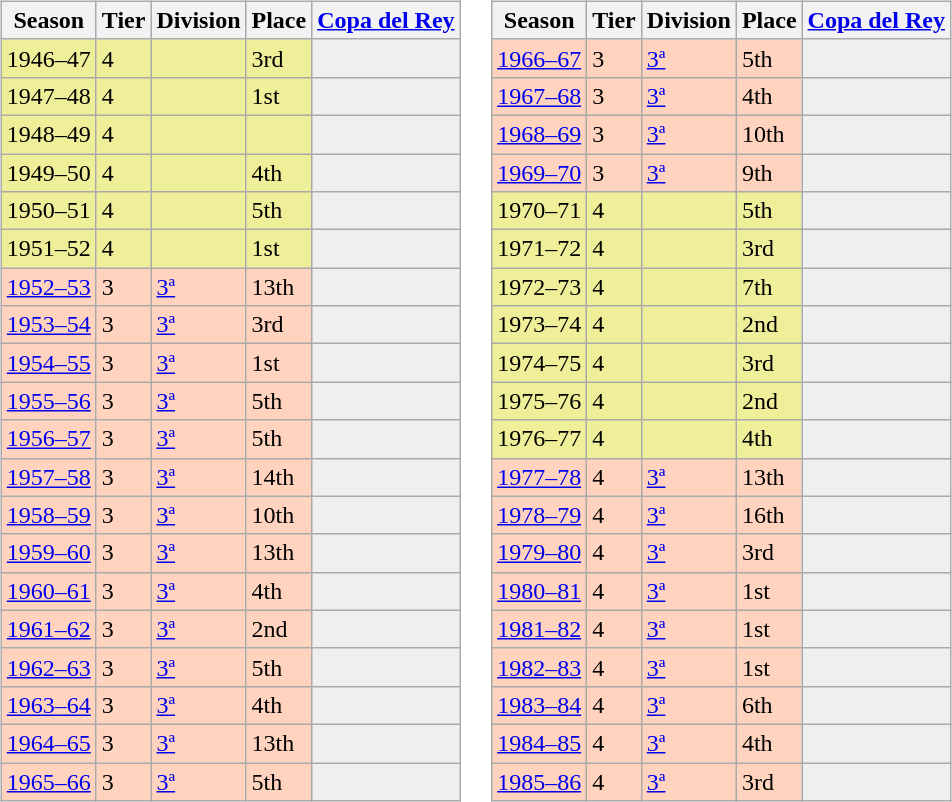<table>
<tr>
<td valign="top" width=0%><br><table class="wikitable">
<tr style="background:#f0f6fa;">
<th>Season</th>
<th>Tier</th>
<th>Division</th>
<th>Place</th>
<th><a href='#'>Copa del Rey</a></th>
</tr>
<tr>
<td style="background:#EFEF99;">1946–47</td>
<td style="background:#EFEF99;">4</td>
<td style="background:#EFEF99;"></td>
<td style="background:#EFEF99;">3rd</td>
<th style="background:#efefef;"></th>
</tr>
<tr>
<td style="background:#EFEF99;">1947–48</td>
<td style="background:#EFEF99;">4</td>
<td style="background:#EFEF99;"></td>
<td style="background:#EFEF99;">1st</td>
<th style="background:#efefef;"></th>
</tr>
<tr>
<td style="background:#EFEF99;">1948–49</td>
<td style="background:#EFEF99;">4</td>
<td style="background:#EFEF99;"></td>
<td style="background:#EFEF99;"></td>
<th style="background:#efefef;"></th>
</tr>
<tr>
<td style="background:#EFEF99;">1949–50</td>
<td style="background:#EFEF99;">4</td>
<td style="background:#EFEF99;"></td>
<td style="background:#EFEF99;">4th</td>
<th style="background:#efefef;"></th>
</tr>
<tr>
<td style="background:#EFEF99;">1950–51</td>
<td style="background:#EFEF99;">4</td>
<td style="background:#EFEF99;"></td>
<td style="background:#EFEF99;">5th</td>
<th style="background:#efefef;"></th>
</tr>
<tr>
<td style="background:#EFEF99;">1951–52</td>
<td style="background:#EFEF99;">4</td>
<td style="background:#EFEF99;"></td>
<td style="background:#EFEF99;">1st</td>
<th style="background:#efefef;"></th>
</tr>
<tr>
<td style="background:#FFD3BD;"><a href='#'>1952–53</a></td>
<td style="background:#FFD3BD;">3</td>
<td style="background:#FFD3BD;"><a href='#'>3ª</a></td>
<td style="background:#FFD3BD;">13th</td>
<th style="background:#efefef;"></th>
</tr>
<tr>
<td style="background:#FFD3BD;"><a href='#'>1953–54</a></td>
<td style="background:#FFD3BD;">3</td>
<td style="background:#FFD3BD;"><a href='#'>3ª</a></td>
<td style="background:#FFD3BD;">3rd</td>
<th style="background:#efefef;"></th>
</tr>
<tr>
<td style="background:#FFD3BD;"><a href='#'>1954–55</a></td>
<td style="background:#FFD3BD;">3</td>
<td style="background:#FFD3BD;"><a href='#'>3ª</a></td>
<td style="background:#FFD3BD;">1st</td>
<th style="background:#efefef;"></th>
</tr>
<tr>
<td style="background:#FFD3BD;"><a href='#'>1955–56</a></td>
<td style="background:#FFD3BD;">3</td>
<td style="background:#FFD3BD;"><a href='#'>3ª</a></td>
<td style="background:#FFD3BD;">5th</td>
<th style="background:#efefef;"></th>
</tr>
<tr>
<td style="background:#FFD3BD;"><a href='#'>1956–57</a></td>
<td style="background:#FFD3BD;">3</td>
<td style="background:#FFD3BD;"><a href='#'>3ª</a></td>
<td style="background:#FFD3BD;">5th</td>
<th style="background:#efefef;"></th>
</tr>
<tr>
<td style="background:#FFD3BD;"><a href='#'>1957–58</a></td>
<td style="background:#FFD3BD;">3</td>
<td style="background:#FFD3BD;"><a href='#'>3ª</a></td>
<td style="background:#FFD3BD;">14th</td>
<th style="background:#efefef;"></th>
</tr>
<tr>
<td style="background:#FFD3BD;"><a href='#'>1958–59</a></td>
<td style="background:#FFD3BD;">3</td>
<td style="background:#FFD3BD;"><a href='#'>3ª</a></td>
<td style="background:#FFD3BD;">10th</td>
<th style="background:#efefef;"></th>
</tr>
<tr>
<td style="background:#FFD3BD;"><a href='#'>1959–60</a></td>
<td style="background:#FFD3BD;">3</td>
<td style="background:#FFD3BD;"><a href='#'>3ª</a></td>
<td style="background:#FFD3BD;">13th</td>
<th style="background:#efefef;"></th>
</tr>
<tr>
<td style="background:#FFD3BD;"><a href='#'>1960–61</a></td>
<td style="background:#FFD3BD;">3</td>
<td style="background:#FFD3BD;"><a href='#'>3ª</a></td>
<td style="background:#FFD3BD;">4th</td>
<th style="background:#efefef;"></th>
</tr>
<tr>
<td style="background:#FFD3BD;"><a href='#'>1961–62</a></td>
<td style="background:#FFD3BD;">3</td>
<td style="background:#FFD3BD;"><a href='#'>3ª</a></td>
<td style="background:#FFD3BD;">2nd</td>
<th style="background:#efefef;"></th>
</tr>
<tr>
<td style="background:#FFD3BD;"><a href='#'>1962–63</a></td>
<td style="background:#FFD3BD;">3</td>
<td style="background:#FFD3BD;"><a href='#'>3ª</a></td>
<td style="background:#FFD3BD;">5th</td>
<th style="background:#efefef;"></th>
</tr>
<tr>
<td style="background:#FFD3BD;"><a href='#'>1963–64</a></td>
<td style="background:#FFD3BD;">3</td>
<td style="background:#FFD3BD;"><a href='#'>3ª</a></td>
<td style="background:#FFD3BD;">4th</td>
<th style="background:#efefef;"></th>
</tr>
<tr>
<td style="background:#FFD3BD;"><a href='#'>1964–65</a></td>
<td style="background:#FFD3BD;">3</td>
<td style="background:#FFD3BD;"><a href='#'>3ª</a></td>
<td style="background:#FFD3BD;">13th</td>
<th style="background:#efefef;"></th>
</tr>
<tr>
<td style="background:#FFD3BD;"><a href='#'>1965–66</a></td>
<td style="background:#FFD3BD;">3</td>
<td style="background:#FFD3BD;"><a href='#'>3ª</a></td>
<td style="background:#FFD3BD;">5th</td>
<th style="background:#efefef;"></th>
</tr>
</table>
</td>
<td valign="top" width=51%><br><table class="wikitable">
<tr style="background:#f0f6fa;">
<th>Season</th>
<th>Tier</th>
<th>Division</th>
<th>Place</th>
<th><a href='#'>Copa del Rey</a></th>
</tr>
<tr>
<td style="background:#FFD3BD;"><a href='#'>1966–67</a></td>
<td style="background:#FFD3BD;">3</td>
<td style="background:#FFD3BD;"><a href='#'>3ª</a></td>
<td style="background:#FFD3BD;">5th</td>
<th style="background:#efefef;"></th>
</tr>
<tr>
<td style="background:#FFD3BD;"><a href='#'>1967–68</a></td>
<td style="background:#FFD3BD;">3</td>
<td style="background:#FFD3BD;"><a href='#'>3ª</a></td>
<td style="background:#FFD3BD;">4th</td>
<th style="background:#efefef;"></th>
</tr>
<tr>
<td style="background:#FFD3BD;"><a href='#'>1968–69</a></td>
<td style="background:#FFD3BD;">3</td>
<td style="background:#FFD3BD;"><a href='#'>3ª</a></td>
<td style="background:#FFD3BD;">10th</td>
<th style="background:#efefef;"></th>
</tr>
<tr>
<td style="background:#FFD3BD;"><a href='#'>1969–70</a></td>
<td style="background:#FFD3BD;">3</td>
<td style="background:#FFD3BD;"><a href='#'>3ª</a></td>
<td style="background:#FFD3BD;">9th</td>
<th style="background:#efefef;"></th>
</tr>
<tr>
<td style="background:#EFEF99;">1970–71</td>
<td style="background:#EFEF99;">4</td>
<td style="background:#EFEF99;"></td>
<td style="background:#EFEF99;">5th</td>
<th style="background:#efefef;"></th>
</tr>
<tr>
<td style="background:#EFEF99;">1971–72</td>
<td style="background:#EFEF99;">4</td>
<td style="background:#EFEF99;"></td>
<td style="background:#EFEF99;">3rd</td>
<th style="background:#efefef;"></th>
</tr>
<tr>
<td style="background:#EFEF99;">1972–73</td>
<td style="background:#EFEF99;">4</td>
<td style="background:#EFEF99;"></td>
<td style="background:#EFEF99;">7th</td>
<th style="background:#efefef;"></th>
</tr>
<tr>
<td style="background:#EFEF99;">1973–74</td>
<td style="background:#EFEF99;">4</td>
<td style="background:#EFEF99;"></td>
<td style="background:#EFEF99;">2nd</td>
<th style="background:#efefef;"></th>
</tr>
<tr>
<td style="background:#EFEF99;">1974–75</td>
<td style="background:#EFEF99;">4</td>
<td style="background:#EFEF99;"></td>
<td style="background:#EFEF99;">3rd</td>
<th style="background:#efefef;"></th>
</tr>
<tr>
<td style="background:#EFEF99;">1975–76</td>
<td style="background:#EFEF99;">4</td>
<td style="background:#EFEF99;"></td>
<td style="background:#EFEF99;">2nd</td>
<th style="background:#efefef;"></th>
</tr>
<tr>
<td style="background:#EFEF99;">1976–77</td>
<td style="background:#EFEF99;">4</td>
<td style="background:#EFEF99;"></td>
<td style="background:#EFEF99;">4th</td>
<th style="background:#efefef;"></th>
</tr>
<tr>
<td style="background:#FFD3BD;"><a href='#'>1977–78</a></td>
<td style="background:#FFD3BD;">4</td>
<td style="background:#FFD3BD;"><a href='#'>3ª</a></td>
<td style="background:#FFD3BD;">13th</td>
<th style="background:#efefef;"></th>
</tr>
<tr>
<td style="background:#FFD3BD;"><a href='#'>1978–79</a></td>
<td style="background:#FFD3BD;">4</td>
<td style="background:#FFD3BD;"><a href='#'>3ª</a></td>
<td style="background:#FFD3BD;">16th</td>
<th style="background:#efefef;"></th>
</tr>
<tr>
<td style="background:#FFD3BD;"><a href='#'>1979–80</a></td>
<td style="background:#FFD3BD;">4</td>
<td style="background:#FFD3BD;"><a href='#'>3ª</a></td>
<td style="background:#FFD3BD;">3rd</td>
<th style="background:#efefef;"></th>
</tr>
<tr>
<td style="background:#FFD3BD;"><a href='#'>1980–81</a></td>
<td style="background:#FFD3BD;">4</td>
<td style="background:#FFD3BD;"><a href='#'>3ª</a></td>
<td style="background:#FFD3BD;">1st</td>
<th style="background:#efefef;"></th>
</tr>
<tr>
<td style="background:#FFD3BD;"><a href='#'>1981–82</a></td>
<td style="background:#FFD3BD;">4</td>
<td style="background:#FFD3BD;"><a href='#'>3ª</a></td>
<td style="background:#FFD3BD;">1st</td>
<th style="background:#efefef;"></th>
</tr>
<tr>
<td style="background:#FFD3BD;"><a href='#'>1982–83</a></td>
<td style="background:#FFD3BD;">4</td>
<td style="background:#FFD3BD;"><a href='#'>3ª</a></td>
<td style="background:#FFD3BD;">1st</td>
<th style="background:#efefef;"></th>
</tr>
<tr>
<td style="background:#FFD3BD;"><a href='#'>1983–84</a></td>
<td style="background:#FFD3BD;">4</td>
<td style="background:#FFD3BD;"><a href='#'>3ª</a></td>
<td style="background:#FFD3BD;">6th</td>
<th style="background:#efefef;"></th>
</tr>
<tr>
<td style="background:#FFD3BD;"><a href='#'>1984–85</a></td>
<td style="background:#FFD3BD;">4</td>
<td style="background:#FFD3BD;"><a href='#'>3ª</a></td>
<td style="background:#FFD3BD;">4th</td>
<th style="background:#efefef;"></th>
</tr>
<tr>
<td style="background:#FFD3BD;"><a href='#'>1985–86</a></td>
<td style="background:#FFD3BD;">4</td>
<td style="background:#FFD3BD;"><a href='#'>3ª</a></td>
<td style="background:#FFD3BD;">3rd</td>
<th style="background:#efefef;"></th>
</tr>
</table>
</td>
</tr>
</table>
